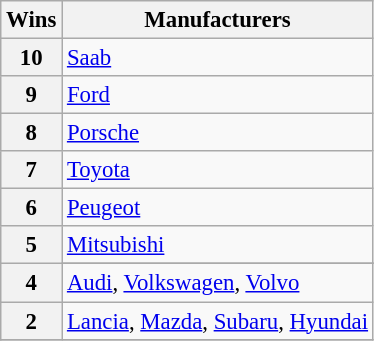<table class="wikitable" style="font-size: 95%;">
<tr>
<th>Wins</th>
<th>Manufacturers</th>
</tr>
<tr>
<th>10</th>
<td><a href='#'>Saab</a></td>
</tr>
<tr>
<th>9</th>
<td><a href='#'>Ford</a></td>
</tr>
<tr>
<th>8</th>
<td><a href='#'>Porsche</a></td>
</tr>
<tr>
<th>7</th>
<td><a href='#'>Toyota</a></td>
</tr>
<tr>
<th rowspan="1">6</th>
<td><a href='#'>Peugeot</a></td>
</tr>
<tr>
<th>5</th>
<td><a href='#'>Mitsubishi</a></td>
</tr>
<tr>
<th rowspan="2">4</th>
</tr>
<tr>
<td><a href='#'>Audi</a>, <a href='#'>Volkswagen</a>, <a href='#'>Volvo</a></td>
</tr>
<tr>
<th rowspan="1">2</th>
<td><a href='#'>Lancia</a>, <a href='#'>Mazda</a>, <a href='#'>Subaru</a>, <a href='#'>Hyundai</a></td>
</tr>
<tr>
</tr>
</table>
